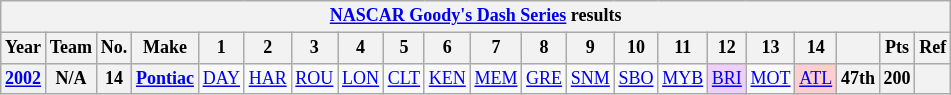<table class="wikitable" style="text-align:center; font-size:75%">
<tr>
<th colspan=32><a href='#'>NASCAR Goody's Dash Series</a> results</th>
</tr>
<tr>
<th>Year</th>
<th>Team</th>
<th>No.</th>
<th>Make</th>
<th>1</th>
<th>2</th>
<th>3</th>
<th>4</th>
<th>5</th>
<th>6</th>
<th>7</th>
<th>8</th>
<th>9</th>
<th>10</th>
<th>11</th>
<th>12</th>
<th>13</th>
<th>14</th>
<th></th>
<th>Pts</th>
<th>Ref</th>
</tr>
<tr>
<th><a href='#'>2002</a></th>
<th>N/A</th>
<th>14</th>
<th><a href='#'>Pontiac</a></th>
<td><a href='#'>DAY</a></td>
<td><a href='#'>HAR</a></td>
<td><a href='#'>ROU</a></td>
<td><a href='#'>LON</a></td>
<td><a href='#'>CLT</a></td>
<td><a href='#'>KEN</a></td>
<td><a href='#'>MEM</a></td>
<td><a href='#'>GRE</a></td>
<td><a href='#'>SNM</a></td>
<td><a href='#'>SBO</a></td>
<td><a href='#'>MYB</a></td>
<td style="background:#EFCFFF;"><a href='#'>BRI</a><br></td>
<td><a href='#'>MOT</a></td>
<td style="background:#FFCFCF;"><a href='#'>ATL</a><br></td>
<th>47th</th>
<th>200</th>
<th></th>
</tr>
</table>
